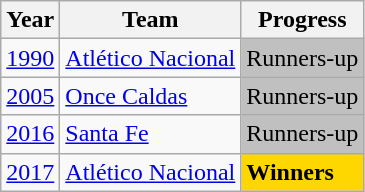<table class="wikitable">
<tr>
<th>Year</th>
<th>Team</th>
<th>Progress</th>
</tr>
<tr align=left>
<td><a href='#'>1990</a></td>
<td><a href='#'>Atlético Nacional</a></td>
<td bgcolor="Silver">Runners-up</td>
</tr>
<tr align=left>
<td><a href='#'>2005</a></td>
<td><a href='#'>Once Caldas</a></td>
<td bgcolor="Silver">Runners-up</td>
</tr>
<tr align=left>
<td><a href='#'>2016</a></td>
<td><a href='#'>Santa Fe</a></td>
<td bgcolor="Silver">Runners-up</td>
</tr>
<tr align=left>
<td><a href='#'>2017</a></td>
<td><a href='#'>Atlético Nacional</a></td>
<td bgcolor="Gold"><strong>Winners</strong></td>
</tr>
</table>
